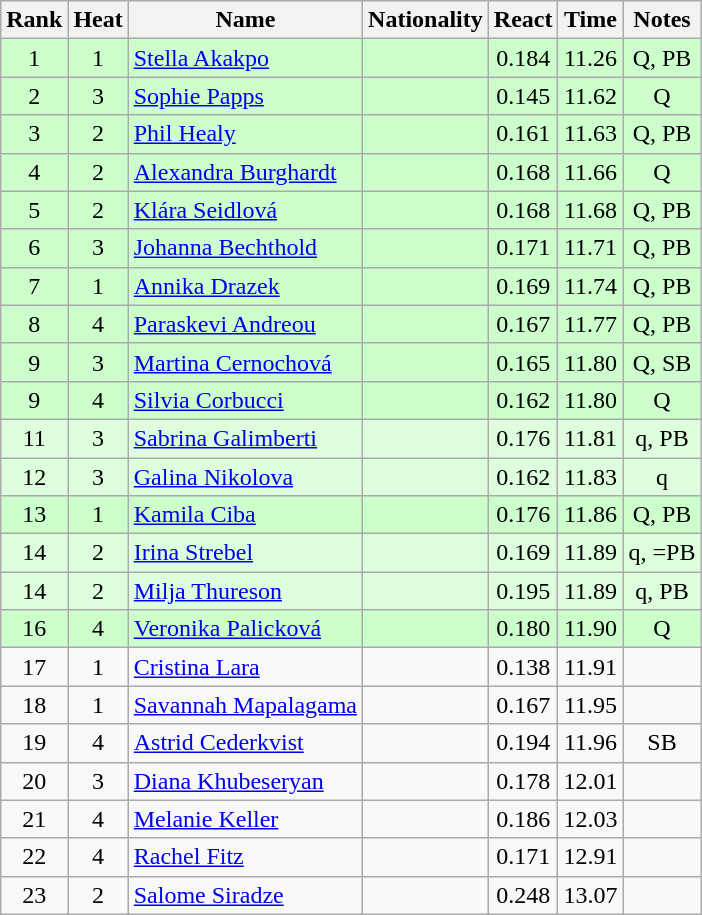<table class="wikitable sortable" style="text-align:center">
<tr>
<th>Rank</th>
<th>Heat</th>
<th>Name</th>
<th>Nationality</th>
<th>React</th>
<th>Time</th>
<th>Notes</th>
</tr>
<tr bgcolor=ccffcc>
<td>1</td>
<td>1</td>
<td align=left><a href='#'>Stella Akakpo</a></td>
<td align=left></td>
<td>0.184</td>
<td>11.26</td>
<td>Q, PB</td>
</tr>
<tr bgcolor=ccffcc>
<td>2</td>
<td>3</td>
<td align=left><a href='#'>Sophie Papps</a></td>
<td align=left></td>
<td>0.145</td>
<td>11.62</td>
<td>Q</td>
</tr>
<tr bgcolor=ccffcc>
<td>3</td>
<td>2</td>
<td align=left><a href='#'>Phil Healy</a></td>
<td align=left></td>
<td>0.161</td>
<td>11.63</td>
<td>Q, PB</td>
</tr>
<tr bgcolor=ccffcc>
<td>4</td>
<td>2</td>
<td align=left><a href='#'>Alexandra Burghardt</a></td>
<td align=left></td>
<td>0.168</td>
<td>11.66</td>
<td>Q</td>
</tr>
<tr bgcolor=ccffcc>
<td>5</td>
<td>2</td>
<td align=left><a href='#'>Klára Seidlová</a></td>
<td align=left></td>
<td>0.168</td>
<td>11.68</td>
<td>Q, PB</td>
</tr>
<tr bgcolor=ccffcc>
<td>6</td>
<td>3</td>
<td align=left><a href='#'>Johanna Bechthold</a></td>
<td align=left></td>
<td>0.171</td>
<td>11.71</td>
<td>Q, PB</td>
</tr>
<tr bgcolor=ccffcc>
<td>7</td>
<td>1</td>
<td align=left><a href='#'>Annika Drazek</a></td>
<td align=left></td>
<td>0.169</td>
<td>11.74</td>
<td>Q, PB</td>
</tr>
<tr bgcolor=ccffcc>
<td>8</td>
<td>4</td>
<td align=left><a href='#'>Paraskevi Andreou</a></td>
<td align=left></td>
<td>0.167</td>
<td>11.77</td>
<td>Q, PB</td>
</tr>
<tr bgcolor=ccffcc>
<td>9</td>
<td>3</td>
<td align=left><a href='#'>Martina Cernochová</a></td>
<td align=left></td>
<td>0.165</td>
<td>11.80</td>
<td>Q, SB</td>
</tr>
<tr bgcolor=ccffcc>
<td>9</td>
<td>4</td>
<td align=left><a href='#'>Silvia Corbucci</a></td>
<td align=left></td>
<td>0.162</td>
<td>11.80</td>
<td>Q</td>
</tr>
<tr bgcolor=ddffdd>
<td>11</td>
<td>3</td>
<td align=left><a href='#'>Sabrina Galimberti</a></td>
<td align=left></td>
<td>0.176</td>
<td>11.81</td>
<td>q, PB</td>
</tr>
<tr bgcolor=ddffdd>
<td>12</td>
<td>3</td>
<td align=left><a href='#'>Galina Nikolova</a></td>
<td align=left></td>
<td>0.162</td>
<td>11.83</td>
<td>q</td>
</tr>
<tr bgcolor=ccffcc>
<td>13</td>
<td>1</td>
<td align=left><a href='#'>Kamila Ciba</a></td>
<td align=left></td>
<td>0.176</td>
<td>11.86</td>
<td>Q, PB</td>
</tr>
<tr bgcolor=ddffdd>
<td>14</td>
<td>2</td>
<td align=left><a href='#'>Irina Strebel</a></td>
<td align=left></td>
<td>0.169</td>
<td>11.89</td>
<td>q, =PB</td>
</tr>
<tr bgcolor=ddffdd>
<td>14</td>
<td>2</td>
<td align=left><a href='#'>Milja Thureson</a></td>
<td align=left></td>
<td>0.195</td>
<td>11.89</td>
<td>q, PB</td>
</tr>
<tr bgcolor=ccffcc>
<td>16</td>
<td>4</td>
<td align=left><a href='#'>Veronika Palicková</a></td>
<td align=left></td>
<td>0.180</td>
<td>11.90</td>
<td>Q</td>
</tr>
<tr>
<td>17</td>
<td>1</td>
<td align=left><a href='#'>Cristina Lara</a></td>
<td align=left></td>
<td>0.138</td>
<td>11.91</td>
<td></td>
</tr>
<tr>
<td>18</td>
<td>1</td>
<td align=left><a href='#'>Savannah Mapalagama</a></td>
<td align=left></td>
<td>0.167</td>
<td>11.95</td>
<td></td>
</tr>
<tr>
<td>19</td>
<td>4</td>
<td align=left><a href='#'>Astrid Cederkvist</a></td>
<td align=left></td>
<td>0.194</td>
<td>11.96</td>
<td>SB</td>
</tr>
<tr>
<td>20</td>
<td>3</td>
<td align=left><a href='#'>Diana Khubeseryan</a></td>
<td align=left></td>
<td>0.178</td>
<td>12.01</td>
<td></td>
</tr>
<tr>
<td>21</td>
<td>4</td>
<td align=left><a href='#'>Melanie Keller</a></td>
<td align=left></td>
<td>0.186</td>
<td>12.03</td>
<td></td>
</tr>
<tr>
<td>22</td>
<td>4</td>
<td align=left><a href='#'>Rachel Fitz</a></td>
<td align=left></td>
<td>0.171</td>
<td>12.91</td>
<td></td>
</tr>
<tr>
<td>23</td>
<td>2</td>
<td align=left><a href='#'>Salome Siradze</a></td>
<td align=left></td>
<td>0.248</td>
<td>13.07</td>
<td></td>
</tr>
</table>
